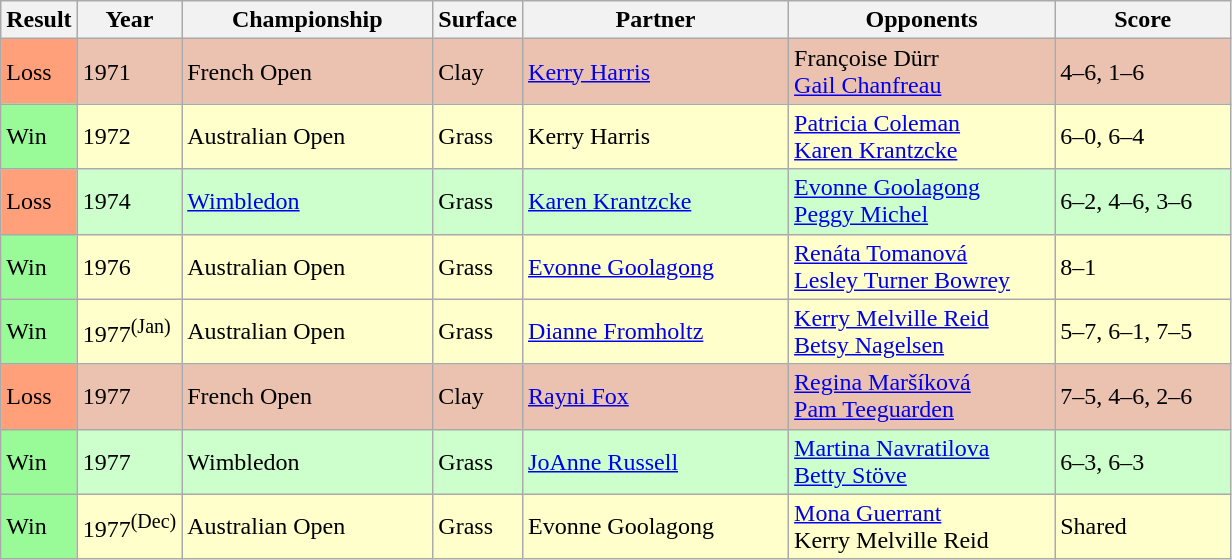<table class="sortable wikitable">
<tr>
<th>Result</th>
<th>Year</th>
<th style="width:160px">Championship</th>
<th style="width:50px">Surface</th>
<th style="width:170px">Partner</th>
<th style="width:170px">Opponents</th>
<th style="width:110px" class="unsortable">Score</th>
</tr>
<tr style="background:#ebc2af;">
<td style="background:#ffa07a;">Loss</td>
<td>1971</td>
<td>French Open</td>
<td>Clay</td>
<td> <a href='#'>Kerry Harris</a></td>
<td> Françoise Dürr <br>  <a href='#'>Gail Chanfreau</a></td>
<td>4–6, 1–6</td>
</tr>
<tr style="background:#ffc;">
<td style="background:#98fb98;">Win</td>
<td>1972</td>
<td>Australian Open</td>
<td>Grass</td>
<td> Kerry Harris</td>
<td> <a href='#'>Patricia Coleman</a> <br>  <a href='#'>Karen Krantzcke</a></td>
<td>6–0, 6–4</td>
</tr>
<tr style="background:#cfc;">
<td style="background:#ffa07a;">Loss</td>
<td>1974</td>
<td><a href='#'>Wimbledon</a></td>
<td>Grass</td>
<td> <a href='#'>Karen Krantzcke</a></td>
<td> <a href='#'>Evonne Goolagong</a> <br>  <a href='#'>Peggy Michel</a></td>
<td>6–2, 4–6, 3–6</td>
</tr>
<tr style="background:#ffc;">
<td style="background:#98fb98;">Win</td>
<td>1976</td>
<td>Australian Open</td>
<td>Grass</td>
<td> <a href='#'>Evonne Goolagong</a></td>
<td> <a href='#'>Renáta Tomanová</a><br>  <a href='#'>Lesley Turner Bowrey</a></td>
<td>8–1</td>
</tr>
<tr style="background:#ffc;">
<td style="background:#98fb98;">Win</td>
<td>1977<sup>(Jan)</sup></td>
<td>Australian Open</td>
<td>Grass</td>
<td> <a href='#'>Dianne Fromholtz</a></td>
<td> <a href='#'>Kerry Melville Reid</a> <br>  <a href='#'>Betsy Nagelsen</a></td>
<td>5–7, 6–1, 7–5</td>
</tr>
<tr style="background:#ebc2af;">
<td style="background:#ffa07a;">Loss</td>
<td>1977</td>
<td>French Open</td>
<td>Clay</td>
<td> <a href='#'>Rayni Fox</a></td>
<td> <a href='#'>Regina Maršíková</a> <br>  <a href='#'>Pam Teeguarden</a></td>
<td>7–5, 4–6, 2–6</td>
</tr>
<tr style="background:#cfc;">
<td style="background:#98fb98;">Win</td>
<td>1977</td>
<td>Wimbledon</td>
<td>Grass</td>
<td> <a href='#'>JoAnne Russell</a></td>
<td> <a href='#'>Martina Navratilova</a> <br>  <a href='#'>Betty Stöve</a></td>
<td>6–3, 6–3</td>
</tr>
<tr style="background:#ffc;">
<td style="background:#98fb98;">Win</td>
<td>1977<sup>(Dec)</sup></td>
<td>Australian Open</td>
<td>Grass</td>
<td> Evonne Goolagong</td>
<td> <a href='#'>Mona Guerrant</a> <br>  Kerry Melville Reid</td>
<td>Shared</td>
</tr>
</table>
